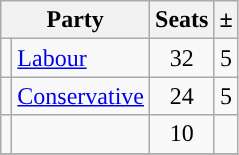<table class="sortable wikitable">
<tr>
<th colspan="2">Party</th>
<th>Seats</th>
<th>±</th>
</tr>
<tr>
<td style="background-color: "></td>
<td><a href='#'>Labour</a></td>
<td align="center">32</td>
<td align="center">5</td>
</tr>
<tr>
<td style="background-color: "></td>
<td><a href='#'>Conservative</a></td>
<td align="center">24</td>
<td align="center">5</td>
</tr>
<tr>
<td style="background-color: "></td>
<td><a href='#'></a></td>
<td align="center">10</td>
<td align="center"></td>
</tr>
<tr>
</tr>
</table>
